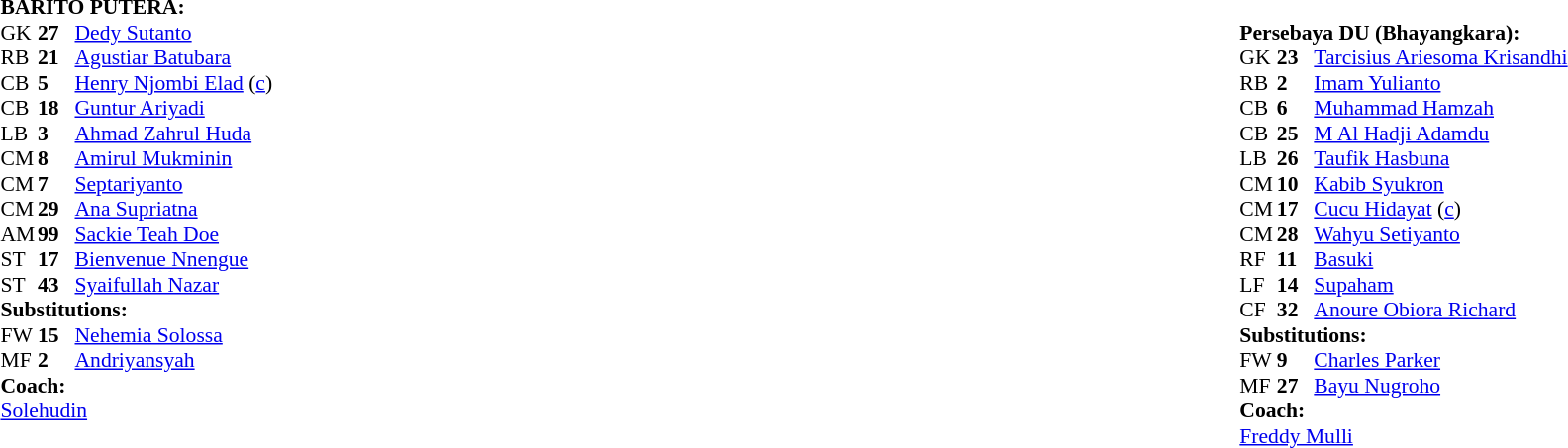<table width="100%">
<tr>
<td valign="top" width="40%"><br><table style="font-size: 90%" cellspacing="0" cellpadding="0">
<tr>
<td colspan=4><strong>BARITO PUTERA:</strong></td>
</tr>
<tr>
<th width="25"></th>
<th width="25"></th>
</tr>
<tr>
<td>GK</td>
<td><strong>27</strong></td>
<td><a href='#'>Dedy Sutanto</a></td>
</tr>
<tr>
<td>RB</td>
<td><strong>21</strong></td>
<td><a href='#'>Agustiar Batubara</a></td>
</tr>
<tr>
<td>CB</td>
<td><strong>5</strong></td>
<td>  <a href='#'>Henry Njombi Elad</a> (<a href='#'>c</a>)</td>
</tr>
<tr>
<td>CB</td>
<td><strong>18</strong></td>
<td><a href='#'>Guntur Ariyadi</a></td>
</tr>
<tr>
<td>LB</td>
<td><strong>3</strong></td>
<td><a href='#'>Ahmad Zahrul Huda</a></td>
<td></td>
<td></td>
</tr>
<tr>
<td>CM</td>
<td><strong>8</strong></td>
<td><a href='#'>Amirul Mukminin</a></td>
</tr>
<tr>
<td>CM</td>
<td><strong>7</strong></td>
<td><a href='#'>Septariyanto</a></td>
</tr>
<tr>
<td>CM</td>
<td><strong>29</strong></td>
<td><a href='#'>Ana Supriatna</a></td>
</tr>
<tr>
<td>AM</td>
<td><strong>99</strong></td>
<td> <a href='#'>Sackie Teah Doe</a></td>
</tr>
<tr>
<td>ST</td>
<td><strong>17</strong></td>
<td> <a href='#'>Bienvenue Nnengue</a></td>
</tr>
<tr>
<td>ST</td>
<td><strong>43</strong></td>
<td><a href='#'>Syaifullah Nazar</a></td>
<td></td>
<td></td>
</tr>
<tr>
<td colspan=3><strong>Substitutions:</strong></td>
</tr>
<tr>
<td>FW</td>
<td><strong>15</strong></td>
<td><a href='#'>Nehemia Solossa</a></td>
<td></td>
<td></td>
</tr>
<tr>
<td>MF</td>
<td><strong>2</strong></td>
<td><a href='#'>Andriyansyah</a></td>
<td></td>
<td></td>
</tr>
<tr>
<td colspan=3><strong>Coach:</strong></td>
</tr>
<tr>
<td colspan=3><a href='#'>Solehudin</a></td>
</tr>
<tr>
</tr>
</table>
</td>
<td valign="top"></td>
<td valign="top" width="50%"><br><table style="font-size: 90%" cellspacing="0" cellpadding="0" align="center">
<tr>
<td colspan=4><br><strong>Persebaya DU (Bhayangkara):</strong></td>
</tr>
<tr>
<th width=25></th>
<th width=25></th>
</tr>
<tr>
<td>GK</td>
<td><strong>23</strong></td>
<td><a href='#'>Tarcisius Ariesoma Krisandhi</a></td>
</tr>
<tr>
<td>RB</td>
<td><strong>2</strong></td>
<td><a href='#'>Imam Yulianto</a></td>
</tr>
<tr>
<td>CB</td>
<td><strong>6</strong></td>
<td><a href='#'>Muhammad Hamzah</a></td>
<td></td>
</tr>
<tr>
<td>CB</td>
<td><strong>25</strong></td>
<td> <a href='#'>M Al Hadji Adamdu</a></td>
</tr>
<tr>
<td>LB</td>
<td><strong>26</strong></td>
<td><a href='#'>Taufik Hasbuna</a></td>
</tr>
<tr>
<td>CM</td>
<td><strong>10</strong></td>
<td><a href='#'>Kabib Syukron</a></td>
</tr>
<tr>
<td>CM</td>
<td><strong>17</strong></td>
<td><a href='#'>Cucu Hidayat</a> (<a href='#'>c</a>)</td>
<td></td>
<td></td>
</tr>
<tr>
<td>CM</td>
<td><strong>28</strong></td>
<td><a href='#'>Wahyu Setiyanto</a></td>
</tr>
<tr>
<td>RF</td>
<td><strong>11</strong></td>
<td><a href='#'>Basuki</a></td>
</tr>
<tr>
<td>LF</td>
<td><strong>14</strong></td>
<td><a href='#'>Supaham</a></td>
<td></td>
<td></td>
</tr>
<tr>
<td>CF</td>
<td><strong>32</strong></td>
<td> <a href='#'>Anoure Obiora Richard</a></td>
<td></td>
</tr>
<tr>
<td colspan=3><strong>Substitutions:</strong></td>
</tr>
<tr>
<td>FW</td>
<td><strong>9</strong></td>
<td> <a href='#'>Charles Parker</a></td>
<td></td>
<td></td>
</tr>
<tr>
<td>MF</td>
<td><strong>27</strong></td>
<td><a href='#'>Bayu Nugroho</a></td>
<td></td>
<td></td>
</tr>
<tr>
<td colspan=3><strong>Coach:</strong></td>
</tr>
<tr>
<td colspan=3><a href='#'>Freddy Mulli</a></td>
</tr>
</table>
</td>
</tr>
</table>
